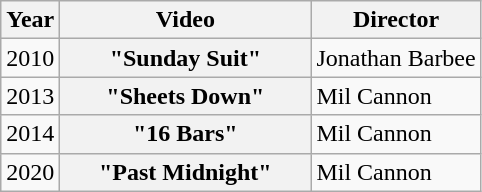<table class="wikitable plainrowheaders">
<tr>
<th>Year</th>
<th style="width:10em;">Video</th>
<th>Director</th>
</tr>
<tr>
<td>2010</td>
<th scope="row">"Sunday Suit"</th>
<td>Jonathan Barbee</td>
</tr>
<tr>
<td>2013</td>
<th scope="row">"Sheets Down"</th>
<td>Mil Cannon</td>
</tr>
<tr>
<td>2014</td>
<th scope="row">"16 Bars"</th>
<td>Mil Cannon</td>
</tr>
<tr>
<td>2020</td>
<th>"Past Midnight"</th>
<td>Mil Cannon</td>
</tr>
</table>
